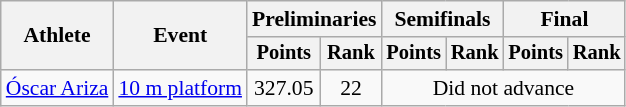<table class=wikitable style="font-size:90%">
<tr>
<th rowspan="2">Athlete</th>
<th rowspan="2">Event</th>
<th colspan="2">Preliminaries</th>
<th colspan="2">Semifinals</th>
<th colspan="2">Final</th>
</tr>
<tr style="font-size:95%">
<th>Points</th>
<th>Rank</th>
<th>Points</th>
<th>Rank</th>
<th>Points</th>
<th>Rank</th>
</tr>
<tr align=center>
<td align=left><a href='#'>Óscar Ariza</a></td>
<td align=left><a href='#'>10 m platform</a></td>
<td>327.05</td>
<td>22</td>
<td colspan="4">Did not advance</td>
</tr>
</table>
